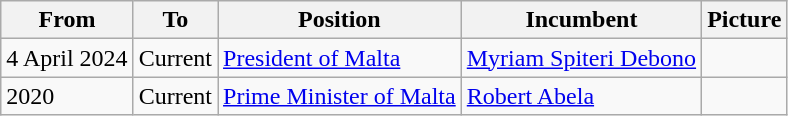<table class="wikitable">
<tr>
<th>From</th>
<th>To</th>
<th>Position</th>
<th>Incumbent</th>
<th>Picture</th>
</tr>
<tr>
<td>4 April 2024</td>
<td>Current</td>
<td><a href='#'>President of Malta</a></td>
<td><a href='#'>Myriam Spiteri Debono</a></td>
<td></td>
</tr>
<tr>
<td>2020</td>
<td>Current</td>
<td><a href='#'>Prime Minister of Malta</a></td>
<td><a href='#'>Robert Abela</a></td>
<td></td>
</tr>
</table>
